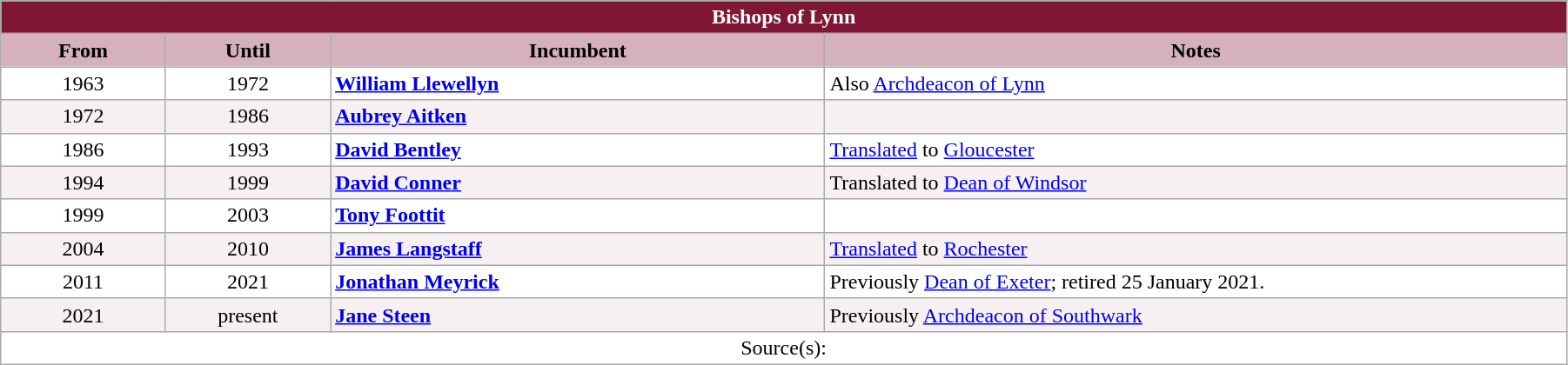<table class="wikitable" style="width:95%;" border="1" cellpadding="2">
<tr>
<th colspan="4" style="background-color: #7F1734; color: white;">Bishops of Lynn</th>
</tr>
<tr valign=top>
<th style="background-color:#D4B1BB" width="10%">From</th>
<th style="background-color:#D4B1BB" width="10%">Until</th>
<th style="background-color:#D4B1BB" width="30%">Incumbent</th>
<th style="background-color:#D4B1BB" width="45%">Notes</th>
</tr>
<tr valign=top bgcolor="white">
<td align="center">1963</td>
<td align="center">1972</td>
<td><strong><a href='#'>William Llewellyn</a></strong></td>
<td>Also <a href='#'>Archdeacon of Lynn</a></td>
</tr>
<tr valign=top bgcolor="#F7F0F2">
<td align="center">1972</td>
<td align="center">1986</td>
<td><strong><a href='#'>Aubrey Aitken</a></strong></td>
<td></td>
</tr>
<tr valign=top bgcolor="white">
<td align="center">1986</td>
<td align="center">1993</td>
<td><strong><a href='#'>David Bentley</a></strong></td>
<td><a href='#'>Translated</a> to <a href='#'>Gloucester</a></td>
</tr>
<tr valign=top bgcolor="#F7F0F2">
<td align="center">1994</td>
<td align="center">1999</td>
<td> <strong><a href='#'>David Conner</a></strong></td>
<td>Translated to <a href='#'>Dean of Windsor</a></td>
</tr>
<tr valign=top bgcolor="white">
<td align="center">1999</td>
<td align="center">2003</td>
<td><strong><a href='#'>Tony Foottit</a></strong></td>
<td></td>
</tr>
<tr valign=top bgcolor="#F7F0F2">
<td align="center">2004</td>
<td align="center">2010</td>
<td> <strong><a href='#'>James Langstaff</a></strong></td>
<td><a href='#'>Translated</a> to <a href='#'>Rochester</a></td>
</tr>
<tr valign=top bgcolor="white">
<td align="center">2011</td>
<td align="center">2021</td>
<td> <strong><a href='#'>Jonathan Meyrick</a></strong></td>
<td>Previously <a href='#'>Dean of Exeter</a>; retired 25 January 2021.</td>
</tr>
<tr valign=top bgcolor="#F7F0F2">
<td align="center">2021</td>
<td align="center">present</td>
<td><strong><a href='#'>Jane Steen</a></strong></td>
<td>Previously <a href='#'>Archdeacon of Southwark</a></td>
</tr>
<tr valign=top bgcolor="white">
<td align="center" colspan="4">Source(s):</td>
</tr>
</table>
